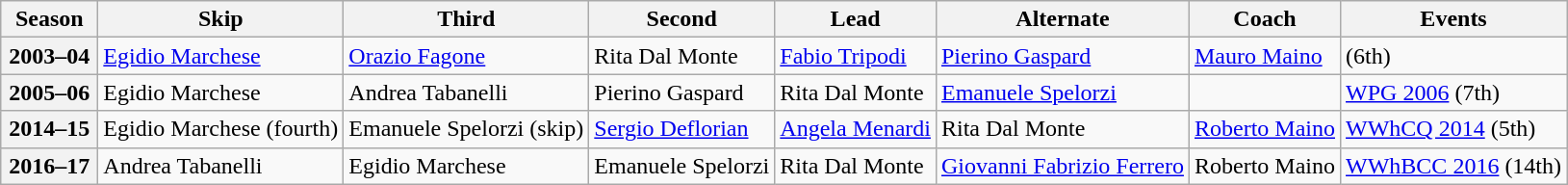<table class="wikitable">
<tr>
<th scope="col" width=60>Season</th>
<th scope="col">Skip</th>
<th scope="col">Third</th>
<th scope="col">Second</th>
<th scope="col">Lead</th>
<th scope="col">Alternate</th>
<th scope="col">Coach</th>
<th scope="col">Events</th>
</tr>
<tr>
<th scope="row">2003–04</th>
<td><a href='#'>Egidio Marchese</a></td>
<td><a href='#'>Orazio Fagone</a></td>
<td>Rita Dal Monte</td>
<td><a href='#'>Fabio Tripodi</a></td>
<td><a href='#'>Pierino Gaspard</a></td>
<td><a href='#'>Mauro Maino</a></td>
<td> (6th)</td>
</tr>
<tr>
<th scope="row">2005–06</th>
<td>Egidio Marchese</td>
<td>Andrea Tabanelli</td>
<td>Pierino Gaspard</td>
<td>Rita Dal Monte</td>
<td><a href='#'>Emanuele Spelorzi</a></td>
<td></td>
<td><a href='#'>WPG 2006</a> (7th)</td>
</tr>
<tr>
<th scope="row">2014–15</th>
<td>Egidio Marchese (fourth)</td>
<td>Emanuele Spelorzi (skip)</td>
<td><a href='#'>Sergio Deflorian</a></td>
<td><a href='#'>Angela Menardi</a></td>
<td>Rita Dal Monte</td>
<td><a href='#'>Roberto Maino</a></td>
<td><a href='#'>WWhCQ 2014</a> (5th)</td>
</tr>
<tr>
<th scope="row">2016–17</th>
<td>Andrea Tabanelli</td>
<td>Egidio Marchese</td>
<td>Emanuele Spelorzi</td>
<td>Rita Dal Monte</td>
<td><a href='#'>Giovanni Fabrizio Ferrero</a></td>
<td>Roberto Maino</td>
<td><a href='#'>WWhBCC 2016</a> (14th)</td>
</tr>
</table>
